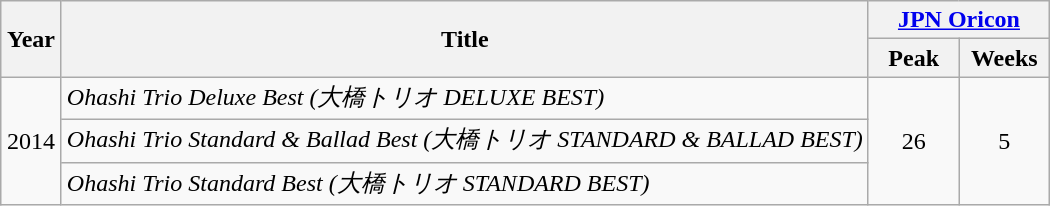<table class="wikitable">
<tr>
<th rowspan="2" style="width:33px;">Year</th>
<th rowspan="2">Title</th>
<th colspan="2" style="width:106px;"><a href='#'>JPN Oricon</a></th>
</tr>
<tr>
<th style="width:53px;">Peak</th>
<th style="width:53px;">Weeks</th>
</tr>
<tr>
<td rowspan="3" style="text-align:center;">2014</td>
<td><em>Ohashi Trio Deluxe Best (大橋トリオ DELUXE BEST)</em></td>
<td rowspan="3" style="text-align:center;">26</td>
<td rowspan="3" style="text-align:center;">5</td>
</tr>
<tr>
<td><em>Ohashi Trio Standard & Ballad Best (大橋トリオ STANDARD & BALLAD BEST)</em></td>
</tr>
<tr>
<td><em>Ohashi Trio Standard Best (大橋トリオ STANDARD BEST)</em></td>
</tr>
</table>
